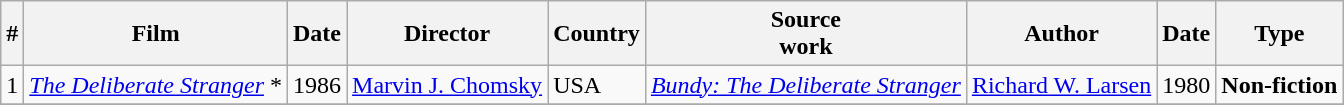<table class="wikitable">
<tr>
<th>#</th>
<th>Film</th>
<th>Date</th>
<th>Director</th>
<th>Country</th>
<th>Source<br>work</th>
<th>Author</th>
<th>Date</th>
<th>Type</th>
</tr>
<tr>
<td>1</td>
<td><em><a href='#'>The Deliberate Stranger</a></em> *</td>
<td>1986</td>
<td><a href='#'>Marvin J. Chomsky</a></td>
<td>USA</td>
<td><em><a href='#'>Bundy: The Deliberate Stranger</a></em></td>
<td><a href='#'>Richard W. Larsen</a></td>
<td>1980</td>
<td><strong>Non-fiction</strong></td>
</tr>
<tr>
</tr>
</table>
